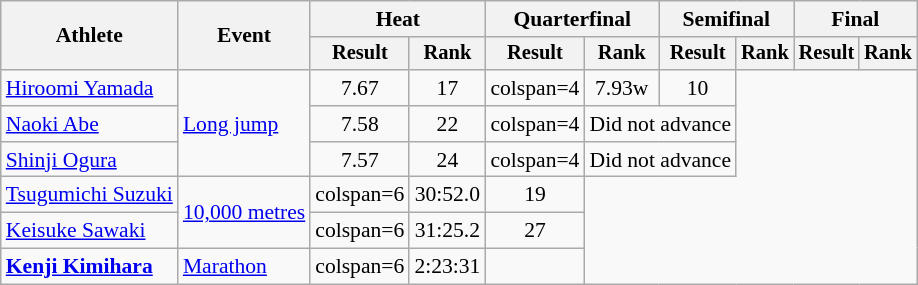<table class="wikitable" style="font-size:90%">
<tr>
<th rowspan="2">Athlete</th>
<th rowspan="2">Event</th>
<th colspan="2">Heat</th>
<th colspan="2">Quarterfinal</th>
<th colspan="2">Semifinal</th>
<th colspan="2">Final</th>
</tr>
<tr style="font-size:95%">
<th>Result</th>
<th>Rank</th>
<th>Result</th>
<th>Rank</th>
<th>Result</th>
<th>Rank</th>
<th>Result</th>
<th>Rank</th>
</tr>
<tr align=center>
<td align=left><a href='#'>Hiroomi Yamada</a></td>
<td align=left rowspan=3><a href='#'>Long jump</a></td>
<td>7.67</td>
<td>17</td>
<td>colspan=4 </td>
<td>7.93w</td>
<td>10</td>
</tr>
<tr align=center>
<td align=left><a href='#'>Naoki Abe</a></td>
<td>7.58</td>
<td>22</td>
<td>colspan=4 </td>
<td colspan=2>Did not advance</td>
</tr>
<tr align=center>
<td align=left><a href='#'>Shinji Ogura</a></td>
<td>7.57</td>
<td>24</td>
<td>colspan=4 </td>
<td colspan=2>Did not advance</td>
</tr>
<tr align=center>
<td align=left><a href='#'>Tsugumichi Suzuki</a></td>
<td align=left rowspan=2><a href='#'>10,000 metres</a></td>
<td>colspan=6 </td>
<td>30:52.0</td>
<td>19</td>
</tr>
<tr align=center>
<td align=left><a href='#'>Keisuke Sawaki</a></td>
<td>colspan=6 </td>
<td>31:25.2</td>
<td>27</td>
</tr>
<tr align=center>
<td align=left><strong><a href='#'>Kenji Kimihara</a></strong></td>
<td align=left rowspan=1><a href='#'>Marathon</a></td>
<td>colspan=6 </td>
<td>2:23:31</td>
<td></td>
</tr>
</table>
